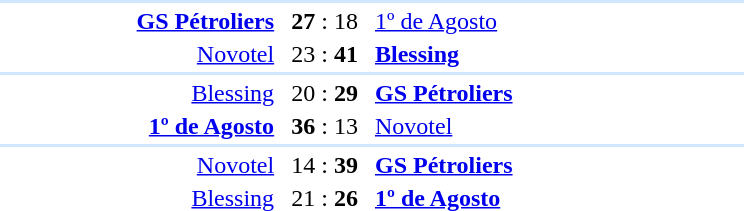<table style="text-align:center" width=500>
<tr>
<th width=30%></th>
<th width=10%></th>
<th width=30%></th>
<th width=10%></th>
</tr>
<tr align="left" bgcolor=#D0E7FF>
<td colspan=4></td>
</tr>
<tr>
<td align="right"><strong><a href='#'>GS Pétroliers</a></strong> </td>
<td><strong>27</strong> : 18</td>
<td align=left> <a href='#'>1º de Agosto</a></td>
</tr>
<tr>
<td align="right"><a href='#'>Novotel</a> </td>
<td>23 : <strong>41</strong></td>
<td align=left> <strong><a href='#'>Blessing</a></strong></td>
</tr>
<tr align="left" bgcolor=#D0E7FF>
<td colspan=4></td>
</tr>
<tr>
<td align="right"><a href='#'>Blessing</a> </td>
<td>20 : <strong>29</strong></td>
<td align=left> <strong><a href='#'>GS Pétroliers</a></strong></td>
</tr>
<tr>
<td align="right"><strong><a href='#'>1º de Agosto</a></strong> </td>
<td><strong>36</strong> : 13</td>
<td align=left> <a href='#'>Novotel</a></td>
</tr>
<tr align="left" bgcolor=#D0E7FF>
<td colspan=4></td>
</tr>
<tr>
<td align="right"><a href='#'>Novotel</a> </td>
<td>14 : <strong>39</strong></td>
<td align=left> <strong><a href='#'>GS Pétroliers</a></strong></td>
</tr>
<tr>
<td align="right"><a href='#'>Blessing</a> </td>
<td>21 : <strong>26</strong></td>
<td align=left> <strong><a href='#'>1º de Agosto</a></strong></td>
</tr>
</table>
